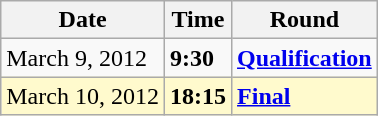<table class="wikitable">
<tr>
<th>Date</th>
<th>Time</th>
<th>Round</th>
</tr>
<tr>
<td>March 9, 2012</td>
<td><strong>9:30</strong></td>
<td><strong><a href='#'>Qualification</a></strong></td>
</tr>
<tr style=background:lemonchiffon>
<td>March 10, 2012</td>
<td><strong>18:15</strong></td>
<td><strong><a href='#'>Final</a></strong></td>
</tr>
</table>
